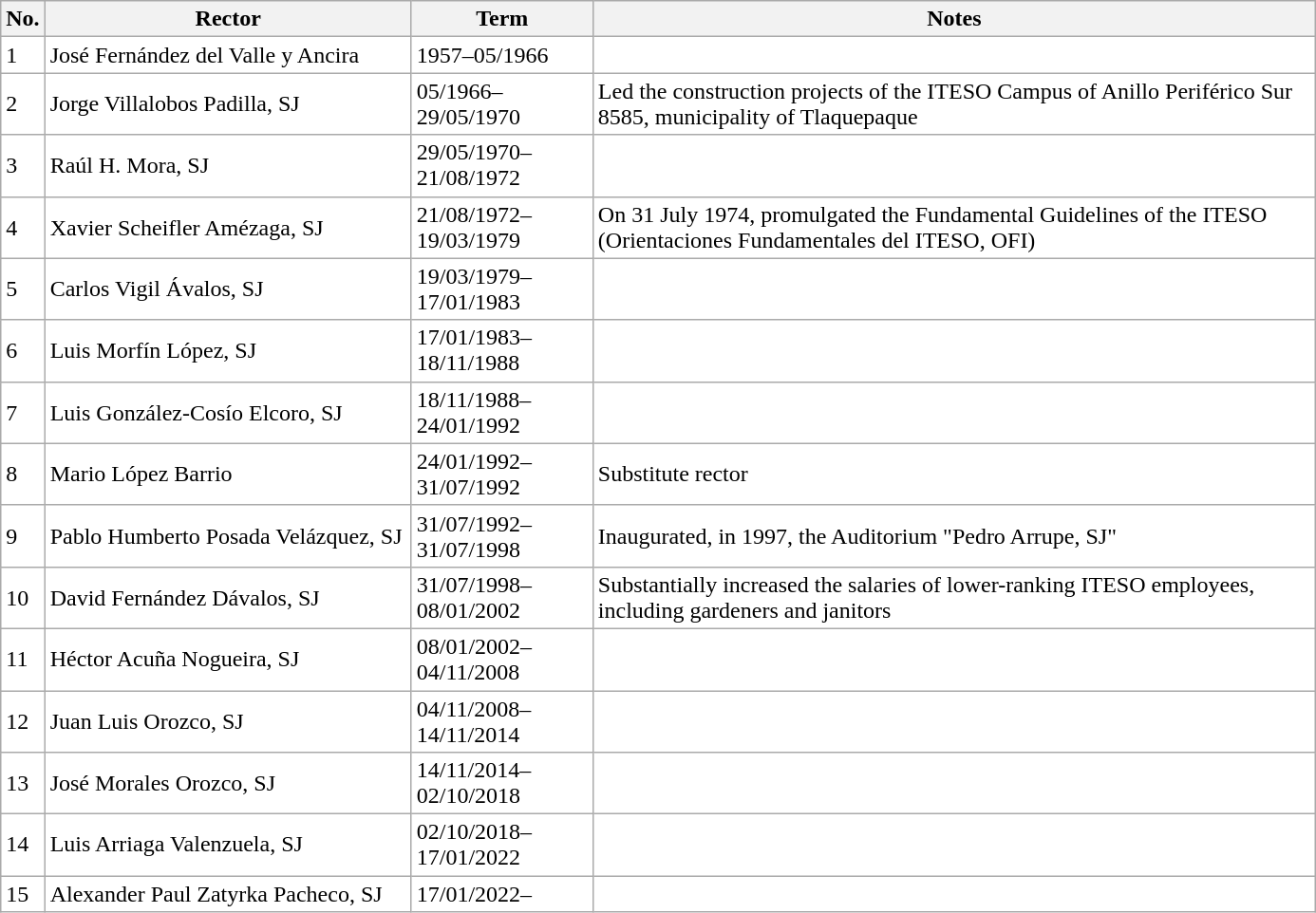<table class="wikitable">
<tr>
<th width=4px>No.</th>
<th width=250px>Rector</th>
<th width=120px>Term</th>
<th width=500px>Notes</th>
</tr>
<tr style="background:#ffffff">
<td>1</td>
<td>José Fernández del Valle y Ancira</td>
<td>1957–05/1966</td>
<td></td>
</tr>
<tr style="background:#ffffff">
<td>2</td>
<td>Jorge Villalobos Padilla, SJ</td>
<td>05/1966–29/05/1970</td>
<td>Led the construction projects of the ITESO Campus of Anillo Periférico Sur 8585, municipality of Tlaquepaque</td>
</tr>
<tr style="background:#ffffff">
<td>3</td>
<td>Raúl H. Mora, SJ</td>
<td>29/05/1970–21/08/1972</td>
<td></td>
</tr>
<tr style="background:#ffffff">
<td>4</td>
<td>Xavier Scheifler Amézaga, SJ</td>
<td>21/08/1972–19/03/1979</td>
<td>On 31 July 1974, promulgated the Fundamental Guidelines of the ITESO (Orientaciones Fundamentales del ITESO, OFI)</td>
</tr>
<tr style="background:#ffffff">
<td>5</td>
<td>Carlos Vigil Ávalos, SJ</td>
<td>19/03/1979–17/01/1983</td>
<td></td>
</tr>
<tr style="background:#ffffff">
<td>6</td>
<td>Luis Morfín López, SJ</td>
<td>17/01/1983–18/11/1988</td>
<td></td>
</tr>
<tr style="background:#ffffff">
<td>7</td>
<td>Luis González-Cosío Elcoro, SJ</td>
<td>18/11/1988–24/01/1992</td>
<td></td>
</tr>
<tr style="background:#ffffff">
<td>8</td>
<td>Mario López Barrio</td>
<td>24/01/1992–31/07/1992</td>
<td>Substitute rector</td>
</tr>
<tr style="background:#ffffff">
<td>9</td>
<td>Pablo Humberto Posada Velázquez, SJ</td>
<td>31/07/1992–31/07/1998</td>
<td>Inaugurated, in 1997, the Auditorium "Pedro Arrupe, SJ"</td>
</tr>
<tr style="background:#ffffff">
<td>10</td>
<td>David Fernández Dávalos, SJ</td>
<td>31/07/1998–08/01/2002</td>
<td>Substantially increased the salaries of lower-ranking ITESO employees, including gardeners and janitors</td>
</tr>
<tr style="background:#ffffff">
<td>11</td>
<td>Héctor Acuña Nogueira, SJ</td>
<td>08/01/2002–04/11/2008</td>
<td></td>
</tr>
<tr style="background:#ffffff">
<td>12</td>
<td>Juan Luis Orozco, SJ</td>
<td>04/11/2008–14/11/2014</td>
<td></td>
</tr>
<tr style="background:#ffffff">
<td>13</td>
<td>José Morales Orozco, SJ</td>
<td>14/11/2014–02/10/2018</td>
<td></td>
</tr>
<tr style="background:#ffffff">
<td>14</td>
<td>Luis Arriaga Valenzuela, SJ</td>
<td>02/10/2018–17/01/2022</td>
<td></td>
</tr>
<tr style="background:#ffffff">
<td>15</td>
<td>Alexander Paul Zatyrka Pacheco, SJ</td>
<td>17/01/2022–</td>
<td></td>
</tr>
</table>
